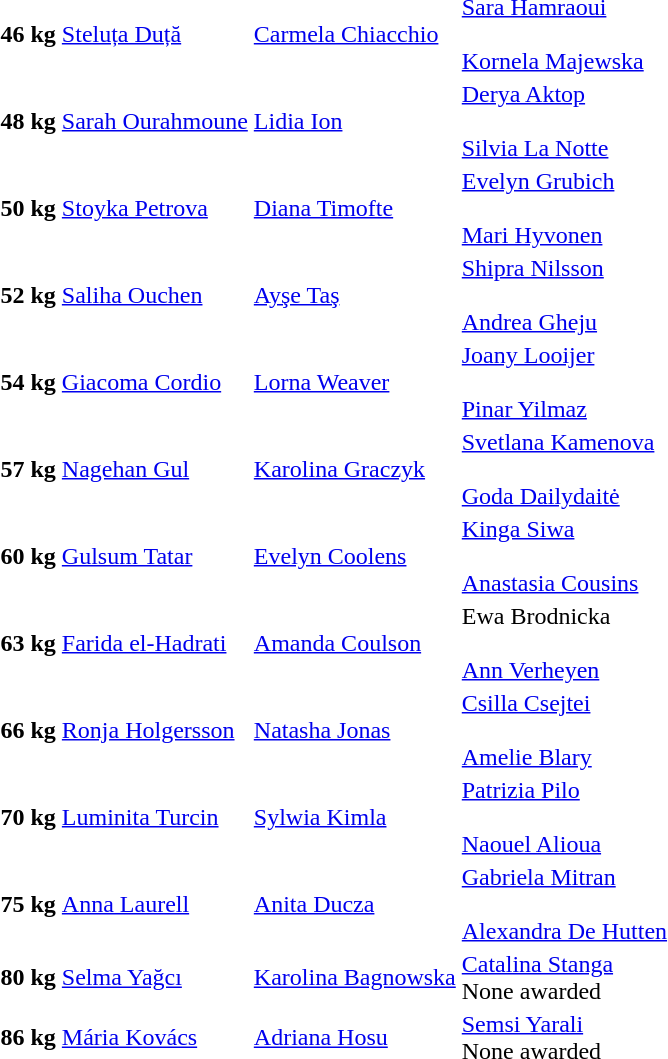<table>
<tr>
<td align="center"><strong>46 kg</strong></td>
<td> <a href='#'>Steluța Duță</a></td>
<td> <a href='#'>Carmela Chiacchio</a></td>
<td> <a href='#'>Sara Hamraoui</a><br><br> <a href='#'>Kornela Majewska</a></td>
</tr>
<tr>
<td align="center"><strong>48 kg</strong></td>
<td> <a href='#'>Sarah Ourahmoune</a></td>
<td> <a href='#'>Lidia Ion</a></td>
<td> <a href='#'>Derya Aktop</a><br><br> <a href='#'>Silvia La Notte</a></td>
</tr>
<tr>
<td align="center"><strong>50 kg</strong></td>
<td> <a href='#'>Stoyka Petrova</a></td>
<td> <a href='#'>Diana Timofte</a></td>
<td> <a href='#'>Evelyn Grubich</a><br><br> <a href='#'>Mari Hyvonen</a></td>
</tr>
<tr>
<td align="center"><strong>52 kg</strong></td>
<td> <a href='#'>Saliha Ouchen</a></td>
<td> <a href='#'>Ayşe Taş</a></td>
<td> <a href='#'>Shipra Nilsson</a><br><br> <a href='#'>Andrea Gheju</a></td>
</tr>
<tr>
<td align="center"><strong>54 kg</strong></td>
<td> <a href='#'>Giacoma Cordio</a></td>
<td> <a href='#'>Lorna Weaver</a></td>
<td> <a href='#'>Joany Looijer</a><br><br> <a href='#'>Pinar Yilmaz</a></td>
</tr>
<tr>
<td align="center"><strong>57 kg</strong></td>
<td> <a href='#'>Nagehan Gul</a></td>
<td> <a href='#'>Karolina Graczyk</a></td>
<td> <a href='#'>Svetlana Kamenova</a><br><br> <a href='#'>Goda Dailydaitė</a></td>
</tr>
<tr>
<td align="center"><strong>60 kg</strong></td>
<td> <a href='#'>Gulsum Tatar</a></td>
<td> <a href='#'>Evelyn Coolens</a></td>
<td> <a href='#'>Kinga Siwa</a><br><br> <a href='#'>Anastasia Cousins</a></td>
</tr>
<tr>
<td align="center"><strong>63 kg</strong></td>
<td> <a href='#'>Farida el-Hadrati</a></td>
<td> <a href='#'>Amanda Coulson</a></td>
<td> Ewa Brodnicka<br><br> <a href='#'>Ann Verheyen</a></td>
</tr>
<tr>
<td align="center"><strong>66 kg</strong></td>
<td> <a href='#'>Ronja Holgersson</a></td>
<td> <a href='#'>Natasha Jonas</a></td>
<td> <a href='#'>Csilla Csejtei</a><br><br> <a href='#'>Amelie Blary</a></td>
</tr>
<tr>
<td align="center"><strong>70 kg</strong></td>
<td> <a href='#'>Luminita Turcin</a></td>
<td> <a href='#'>Sylwia Kimla</a></td>
<td> <a href='#'>Patrizia Pilo</a><br><br> <a href='#'>Naouel Alioua</a></td>
</tr>
<tr>
<td align="center"><strong>75 kg</strong></td>
<td> <a href='#'>Anna Laurell</a></td>
<td> <a href='#'>Anita Ducza</a></td>
<td> <a href='#'>Gabriela Mitran</a><br><br> <a href='#'>Alexandra De Hutten</a></td>
</tr>
<tr>
<td align="center"><strong>80 kg</strong></td>
<td> <a href='#'>Selma Yağcı</a></td>
<td> <a href='#'>Karolina Bagnowska</a></td>
<td> <a href='#'>Catalina Stanga</a><br>None awarded</td>
</tr>
<tr>
<td align="center"><strong>86 kg</strong></td>
<td> <a href='#'>Mária Kovács</a></td>
<td> <a href='#'>Adriana Hosu</a></td>
<td> <a href='#'>Semsi Yarali</a><br>None awarded</td>
</tr>
</table>
